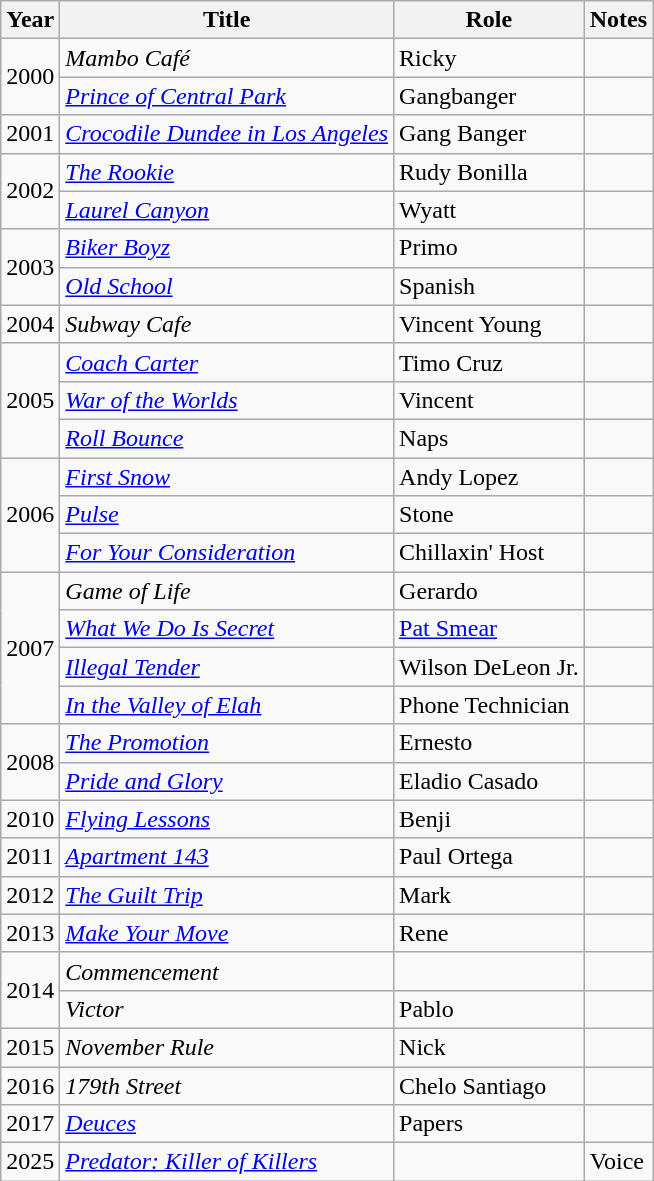<table class="wikitable sortable">
<tr>
<th>Year</th>
<th>Title</th>
<th>Role</th>
<th class="unsortable">Notes</th>
</tr>
<tr>
<td rowspan="2">2000</td>
<td><em>Mambo Café</em></td>
<td>Ricky</td>
<td></td>
</tr>
<tr>
<td><em><a href='#'>Prince of Central Park</a></em></td>
<td>Gangbanger</td>
<td></td>
</tr>
<tr>
<td>2001</td>
<td><em><a href='#'>Crocodile Dundee in Los Angeles</a></em></td>
<td>Gang Banger</td>
<td></td>
</tr>
<tr>
<td rowspan="2">2002</td>
<td><em><a href='#'>The Rookie</a></em></td>
<td>Rudy Bonilla</td>
<td></td>
</tr>
<tr>
<td><em><a href='#'>Laurel Canyon</a></em></td>
<td>Wyatt</td>
<td></td>
</tr>
<tr>
<td rowspan="2">2003</td>
<td><em><a href='#'>Biker Boyz</a></em></td>
<td>Primo</td>
<td></td>
</tr>
<tr>
<td><em><a href='#'>Old School</a></em></td>
<td>Spanish</td>
<td></td>
</tr>
<tr>
<td>2004</td>
<td><em>Subway Cafe</em></td>
<td>Vincent Young</td>
<td></td>
</tr>
<tr>
<td rowspan="3">2005</td>
<td><em><a href='#'>Coach Carter</a></em></td>
<td>Timo Cruz</td>
<td></td>
</tr>
<tr>
<td><em><a href='#'>War of the Worlds</a></em></td>
<td>Vincent</td>
<td></td>
</tr>
<tr>
<td><em><a href='#'>Roll Bounce</a></em></td>
<td>Naps</td>
<td></td>
</tr>
<tr>
<td rowspan="3">2006</td>
<td><em><a href='#'>First Snow</a></em></td>
<td>Andy Lopez</td>
<td></td>
</tr>
<tr>
<td><em><a href='#'>Pulse</a></em></td>
<td>Stone</td>
<td></td>
</tr>
<tr>
<td><em><a href='#'>For Your Consideration</a></em></td>
<td>Chillaxin' Host</td>
<td></td>
</tr>
<tr>
<td rowspan="4">2007</td>
<td><em>Game of Life</em></td>
<td>Gerardo</td>
<td></td>
</tr>
<tr>
<td><em><a href='#'>What We Do Is Secret</a></em></td>
<td><a href='#'>Pat Smear</a></td>
<td></td>
</tr>
<tr>
<td><em><a href='#'>Illegal Tender</a></em></td>
<td>Wilson DeLeon Jr.</td>
<td></td>
</tr>
<tr>
<td><em><a href='#'>In the Valley of Elah</a></em></td>
<td>Phone Technician</td>
<td></td>
</tr>
<tr>
<td rowspan="2">2008</td>
<td><em><a href='#'>The Promotion</a></em></td>
<td>Ernesto</td>
<td></td>
</tr>
<tr>
<td><em><a href='#'>Pride and Glory</a></em></td>
<td>Eladio Casado</td>
<td></td>
</tr>
<tr>
<td>2010</td>
<td><em><a href='#'>Flying Lessons</a></em></td>
<td>Benji</td>
<td></td>
</tr>
<tr>
<td>2011</td>
<td><em><a href='#'>Apartment 143</a></em></td>
<td>Paul Ortega</td>
<td></td>
</tr>
<tr>
<td>2012</td>
<td><em><a href='#'>The Guilt Trip</a></em></td>
<td>Mark</td>
<td></td>
</tr>
<tr>
<td>2013</td>
<td><em><a href='#'>Make Your Move</a></em></td>
<td>Rene</td>
<td></td>
</tr>
<tr>
<td rowspan="2">2014</td>
<td><em>Commencement</em></td>
<td></td>
<td></td>
</tr>
<tr>
<td><em>Victor</em></td>
<td>Pablo</td>
<td></td>
</tr>
<tr>
<td>2015</td>
<td><em>November Rule</em></td>
<td>Nick</td>
<td></td>
</tr>
<tr>
<td>2016</td>
<td><em>179th Street</em></td>
<td>Chelo Santiago</td>
<td></td>
</tr>
<tr>
<td>2017</td>
<td><em><a href='#'>Deuces</a></em></td>
<td>Papers</td>
<td></td>
</tr>
<tr>
<td>2025</td>
<td><em><a href='#'>Predator: Killer of Killers</a></em></td>
<td></td>
<td>Voice</td>
</tr>
</table>
